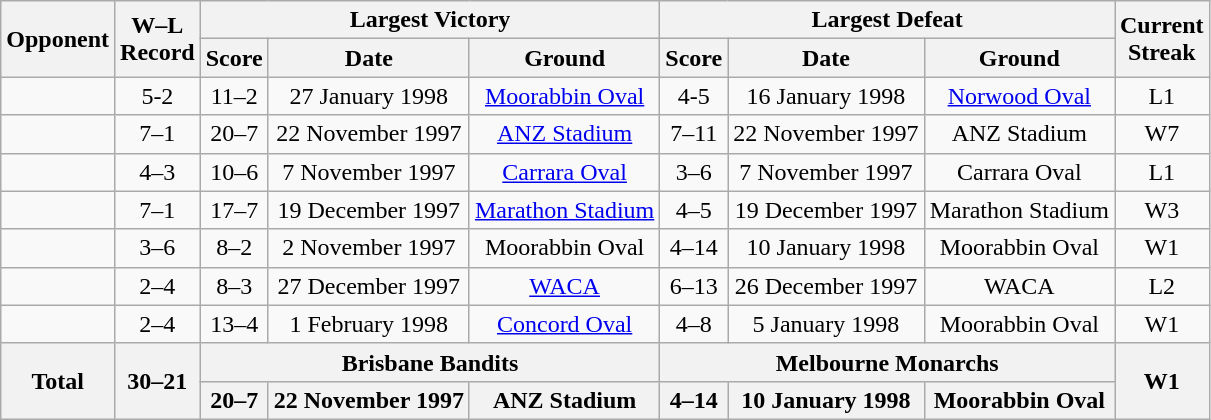<table class="wikitable" style="text-align:center">
<tr>
<th rowspan=2>Opponent</th>
<th rowspan=2>W–L<br>Record</th>
<th colspan=3>Largest Victory</th>
<th colspan=3>Largest Defeat</th>
<th rowspan=2>Current<br>Streak</th>
</tr>
<tr>
<th>Score</th>
<th>Date</th>
<th>Ground</th>
<th>Score</th>
<th>Date</th>
<th>Ground</th>
</tr>
<tr>
<td align=left></td>
<td>5-2</td>
<td>11–2</td>
<td>27 January 1998</td>
<td><a href='#'>Moorabbin Oval</a></td>
<td>4-5</td>
<td>16 January 1998</td>
<td><a href='#'>Norwood Oval</a></td>
<td>L1</td>
</tr>
<tr>
<td align=left></td>
<td>7–1</td>
<td>20–7</td>
<td>22 November 1997</td>
<td><a href='#'>ANZ Stadium</a></td>
<td>7–11</td>
<td>22 November 1997</td>
<td>ANZ Stadium</td>
<td>W7</td>
</tr>
<tr>
<td align=left></td>
<td>4–3</td>
<td>10–6</td>
<td>7 November 1997</td>
<td><a href='#'>Carrara Oval</a></td>
<td>3–6</td>
<td>7 November 1997</td>
<td>Carrara Oval</td>
<td>L1</td>
</tr>
<tr>
<td align=left></td>
<td>7–1</td>
<td>17–7</td>
<td>19 December 1997</td>
<td><a href='#'>Marathon Stadium</a></td>
<td>4–5</td>
<td>19 December 1997</td>
<td>Marathon Stadium</td>
<td>W3</td>
</tr>
<tr>
<td align=left></td>
<td>3–6</td>
<td>8–2</td>
<td>2 November 1997</td>
<td>Moorabbin Oval</td>
<td>4–14</td>
<td>10 January 1998</td>
<td>Moorabbin Oval</td>
<td>W1</td>
</tr>
<tr>
<td align=left></td>
<td>2–4</td>
<td>8–3</td>
<td>27 December 1997</td>
<td><a href='#'>WACA</a></td>
<td>6–13</td>
<td>26 December 1997</td>
<td>WACA</td>
<td>L2</td>
</tr>
<tr>
<td align=left></td>
<td>2–4</td>
<td>13–4</td>
<td>1 February 1998</td>
<td><a href='#'>Concord Oval</a></td>
<td>4–8</td>
<td>5 January 1998</td>
<td>Moorabbin Oval</td>
<td>W1</td>
</tr>
<tr>
<th rowspan=2 align=left>Total</th>
<th rowspan=2>30–21</th>
<th colspan=3>Brisbane Bandits</th>
<th colspan=3>Melbourne Monarchs</th>
<th rowspan=2>W1</th>
</tr>
<tr>
<th>20–7</th>
<th>22 November 1997</th>
<th>ANZ Stadium</th>
<th>4–14</th>
<th>10 January 1998</th>
<th>Moorabbin Oval</th>
</tr>
</table>
